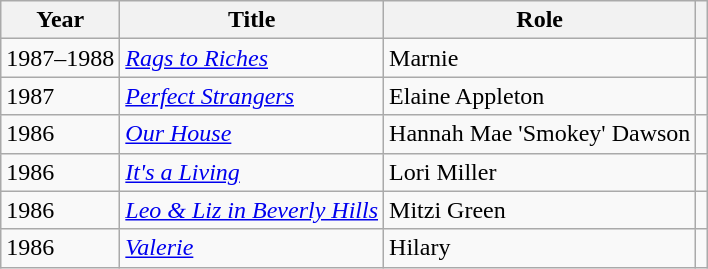<table class="wikitable">
<tr>
<th>Year</th>
<th>Title</th>
<th>Role</th>
<th></th>
</tr>
<tr>
<td rowspan="1">1987–1988</td>
<td><em><a href='#'>Rags to Riches</a></em></td>
<td>Marnie</td>
<td></td>
</tr>
<tr>
<td rowspan="1">1987</td>
<td><em><a href='#'>Perfect Strangers</a></em></td>
<td>Elaine Appleton</td>
<td></td>
</tr>
<tr>
<td rowspan="1">1986</td>
<td><em><a href='#'>Our House</a></em></td>
<td>Hannah Mae 'Smokey' Dawson</td>
<td></td>
</tr>
<tr>
<td rowspan="1">1986</td>
<td><em><a href='#'>It's a Living</a></em></td>
<td>Lori Miller</td>
<td></td>
</tr>
<tr>
<td rowspan="1">1986</td>
<td><em><a href='#'>Leo & Liz in Beverly Hills</a></em></td>
<td>Mitzi Green</td>
<td></td>
</tr>
<tr>
<td rowspan="1">1986</td>
<td><em><a href='#'>Valerie</a></em></td>
<td>Hilary</td>
<td></td>
</tr>
</table>
